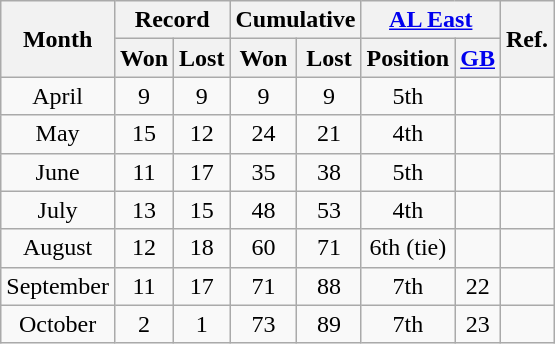<table class="wikitable" style="text-align:center;">
<tr>
<th rowspan=2>Month</th>
<th colspan=2>Record</th>
<th colspan=2>Cumulative</th>
<th colspan=2><a href='#'>AL East</a></th>
<th rowspan=2>Ref.</th>
</tr>
<tr>
<th>Won</th>
<th>Lost</th>
<th>Won</th>
<th>Lost</th>
<th>Position</th>
<th><a href='#'>GB</a></th>
</tr>
<tr>
<td>April</td>
<td>9</td>
<td>9</td>
<td>9</td>
<td>9</td>
<td>5th</td>
<td></td>
<td></td>
</tr>
<tr>
<td>May</td>
<td>15</td>
<td>12</td>
<td>24</td>
<td>21</td>
<td>4th</td>
<td></td>
<td></td>
</tr>
<tr>
<td>June</td>
<td>11</td>
<td>17</td>
<td>35</td>
<td>38</td>
<td>5th</td>
<td></td>
<td></td>
</tr>
<tr>
<td>July</td>
<td>13</td>
<td>15</td>
<td>48</td>
<td>53</td>
<td>4th</td>
<td></td>
<td></td>
</tr>
<tr>
<td>August</td>
<td>12</td>
<td>18</td>
<td>60</td>
<td>71</td>
<td>6th (tie)</td>
<td></td>
<td></td>
</tr>
<tr>
<td>September</td>
<td>11</td>
<td>17</td>
<td>71</td>
<td>88</td>
<td>7th</td>
<td>22</td>
<td></td>
</tr>
<tr>
<td>October</td>
<td>2</td>
<td>1</td>
<td>73</td>
<td>89</td>
<td>7th</td>
<td>23</td>
<td></td>
</tr>
</table>
